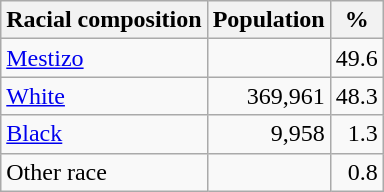<table class="wikitable">
<tr>
<th>Racial composition</th>
<th>Population</th>
<th>%</th>
</tr>
<tr>
<td><a href='#'>Mestizo</a></td>
<td></td>
<td style="text-align:right;">49.6</td>
</tr>
<tr>
<td><a href='#'>White</a></td>
<td style="text-align:right;">369,961</td>
<td style="text-align:right;">48.3</td>
</tr>
<tr>
<td><a href='#'>Black</a></td>
<td style="text-align:right;">9,958</td>
<td style="text-align:right;">1.3</td>
</tr>
<tr>
<td>Other race</td>
<td></td>
<td style="text-align:right;">0.8</td>
</tr>
</table>
